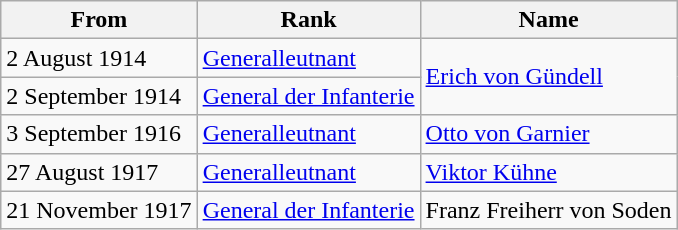<table class="wikitable">
<tr>
<th>From</th>
<th>Rank</th>
<th>Name</th>
</tr>
<tr>
<td>2 August 1914</td>
<td><a href='#'>Generalleutnant</a></td>
<td rowspan=2><a href='#'>Erich von Gündell</a></td>
</tr>
<tr>
<td>2 September 1914</td>
<td><a href='#'>General der Infanterie</a></td>
</tr>
<tr>
<td>3 September 1916</td>
<td><a href='#'>Generalleutnant</a></td>
<td><a href='#'>Otto von Garnier</a></td>
</tr>
<tr>
<td>27 August 1917</td>
<td><a href='#'>Generalleutnant</a></td>
<td><a href='#'>Viktor Kühne</a></td>
</tr>
<tr>
<td>21 November 1917</td>
<td><a href='#'>General der Infanterie</a></td>
<td>Franz Freiherr von Soden</td>
</tr>
</table>
